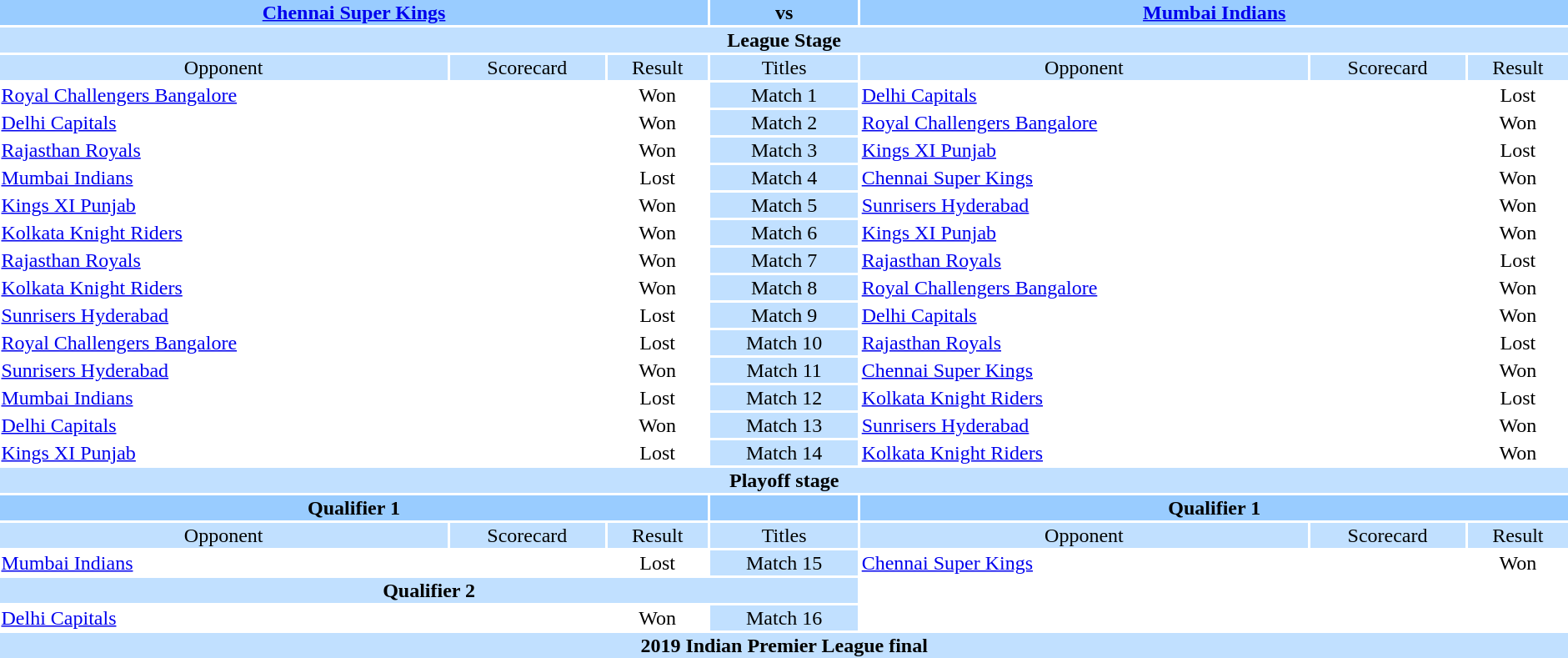<table style="width:100%;text-align:center">
<tr style="vertical-align:top;background:#99CCFF">
<th colspan="3"><a href='#'>Chennai Super Kings</a></th>
<th>vs</th>
<th colspan="3"><a href='#'>Mumbai Indians</a></th>
</tr>
<tr style="vertical-align:top;background:#C1E0FF">
<th colspan="7">League Stage</th>
</tr>
<tr style="vertical-align:top;background:#C1E0FF">
<td>Opponent</td>
<td>Scorecard</td>
<td>Result</td>
<td>Titles</td>
<td>Opponent</td>
<td>Scorecard</td>
<td>Result</td>
</tr>
<tr>
<td style="text-align:left"><a href='#'>Royal Challengers Bangalore</a></td>
<td></td>
<td>Won</td>
<td style="background:#C1E0FF">Match 1</td>
<td style="text-align:left"><a href='#'>Delhi Capitals</a></td>
<td></td>
<td>Lost</td>
</tr>
<tr>
<td style="text-align:left"><a href='#'>Delhi Capitals</a></td>
<td></td>
<td>Won</td>
<td style="background:#C1E0FF">Match 2</td>
<td style="text-align:left"><a href='#'>Royal Challengers Bangalore</a></td>
<td></td>
<td>Won</td>
</tr>
<tr>
<td style="text-align:left"><a href='#'>Rajasthan Royals</a></td>
<td></td>
<td>Won</td>
<td style="background:#C1E0FF">Match 3</td>
<td style="text-align:left"><a href='#'>Kings XI Punjab</a></td>
<td></td>
<td>Lost</td>
</tr>
<tr>
<td style="text-align:left"><a href='#'>Mumbai Indians</a></td>
<td></td>
<td>Lost</td>
<td style="background:#C1E0FF">Match 4</td>
<td style="text-align:left"><a href='#'>Chennai Super Kings</a></td>
<td></td>
<td>Won</td>
</tr>
<tr>
<td style="text-align:left"><a href='#'>Kings XI Punjab</a></td>
<td></td>
<td>Won</td>
<td style="background:#C1E0FF">Match 5</td>
<td style="text-align:left"><a href='#'>Sunrisers Hyderabad</a></td>
<td></td>
<td>Won</td>
</tr>
<tr>
<td style="text-align:left"><a href='#'>Kolkata Knight Riders</a></td>
<td></td>
<td>Won</td>
<td style="background:#C1E0FF">Match 6</td>
<td style="text-align:left"><a href='#'>Kings XI Punjab</a></td>
<td></td>
<td>Won</td>
</tr>
<tr>
<td style="text-align:left"><a href='#'>Rajasthan Royals</a></td>
<td></td>
<td>Won</td>
<td style="background:#C1E0FF">Match 7</td>
<td style="text-align:left"><a href='#'>Rajasthan Royals</a></td>
<td></td>
<td>Lost</td>
</tr>
<tr>
<td style="text-align:left"><a href='#'>Kolkata Knight Riders</a></td>
<td></td>
<td>Won</td>
<td style="background:#C1E0FF">Match 8</td>
<td style="text-align:left"><a href='#'>Royal Challengers Bangalore</a></td>
<td></td>
<td>Won</td>
</tr>
<tr>
<td style="text-align:left"><a href='#'>Sunrisers Hyderabad</a></td>
<td></td>
<td>Lost</td>
<td style="background:#C1E0FF">Match 9</td>
<td style="text-align:left"><a href='#'>Delhi Capitals</a></td>
<td></td>
<td>Won</td>
</tr>
<tr>
<td style="text-align:left"><a href='#'>Royal Challengers Bangalore</a></td>
<td></td>
<td>Lost</td>
<td style="background:#C1E0FF">Match 10</td>
<td style="text-align:left"><a href='#'>Rajasthan Royals</a></td>
<td></td>
<td>Lost</td>
</tr>
<tr>
<td style="text-align:left"><a href='#'>Sunrisers Hyderabad</a></td>
<td></td>
<td>Won</td>
<td style="background:#C1E0FF">Match 11</td>
<td style="text-align:left"><a href='#'>Chennai Super Kings</a></td>
<td></td>
<td>Won</td>
</tr>
<tr>
<td style="text-align:left"><a href='#'>Mumbai Indians</a></td>
<td></td>
<td>Lost</td>
<td style="background:#C1E0FF">Match 12</td>
<td style="text-align:left"><a href='#'>Kolkata Knight Riders</a></td>
<td></td>
<td>Lost</td>
</tr>
<tr>
<td style="text-align:left"><a href='#'>Delhi Capitals</a></td>
<td></td>
<td>Won</td>
<td style="background:#C1E0FF">Match 13</td>
<td style="text-align:left"><a href='#'>Sunrisers Hyderabad</a></td>
<td></td>
<td>Won</td>
</tr>
<tr>
<td style="text-align:left"><a href='#'>Kings XI Punjab</a></td>
<td></td>
<td>Lost</td>
<td style="background:#C1E0FF">Match 14</td>
<td style="text-align:left"><a href='#'>Kolkata Knight Riders</a></td>
<td></td>
<td>Won</td>
</tr>
<tr style="vertical-align:top;background:#C1E0FF">
<th colspan="7">Playoff stage</th>
</tr>
<tr style="vertical-align:top;background:#99CCFF">
<th colspan="3">Qualifier 1</th>
<th></th>
<th colspan="3">Qualifier 1</th>
</tr>
<tr style="vertical-align:top;background:#C1E0FF">
<td>Opponent</td>
<td>Scorecard</td>
<td>Result</td>
<td>Titles</td>
<td>Opponent</td>
<td>Scorecard</td>
<td>Result</td>
</tr>
<tr>
<td style="text-align:left"><a href='#'>Mumbai Indians</a></td>
<td></td>
<td>Lost</td>
<td style="background:#C1E0FF">Match 15</td>
<td style="text-align:left"><a href='#'>Chennai Super Kings</a></td>
<td></td>
<td>Won</td>
<td></td>
</tr>
<tr style="vertical-align:top;background:#C1E0FF">
<th colspan="4">Qualifier 2</th>
</tr>
<tr>
<td style="text-align:left"><a href='#'>Delhi Capitals</a></td>
<td></td>
<td>Won</td>
<td style="background:#C1E0FF">Match 16</td>
</tr>
<tr style="vertical-align:top;background:#C1E0FF">
<th colspan="7">2019 Indian Premier League final</th>
</tr>
</table>
